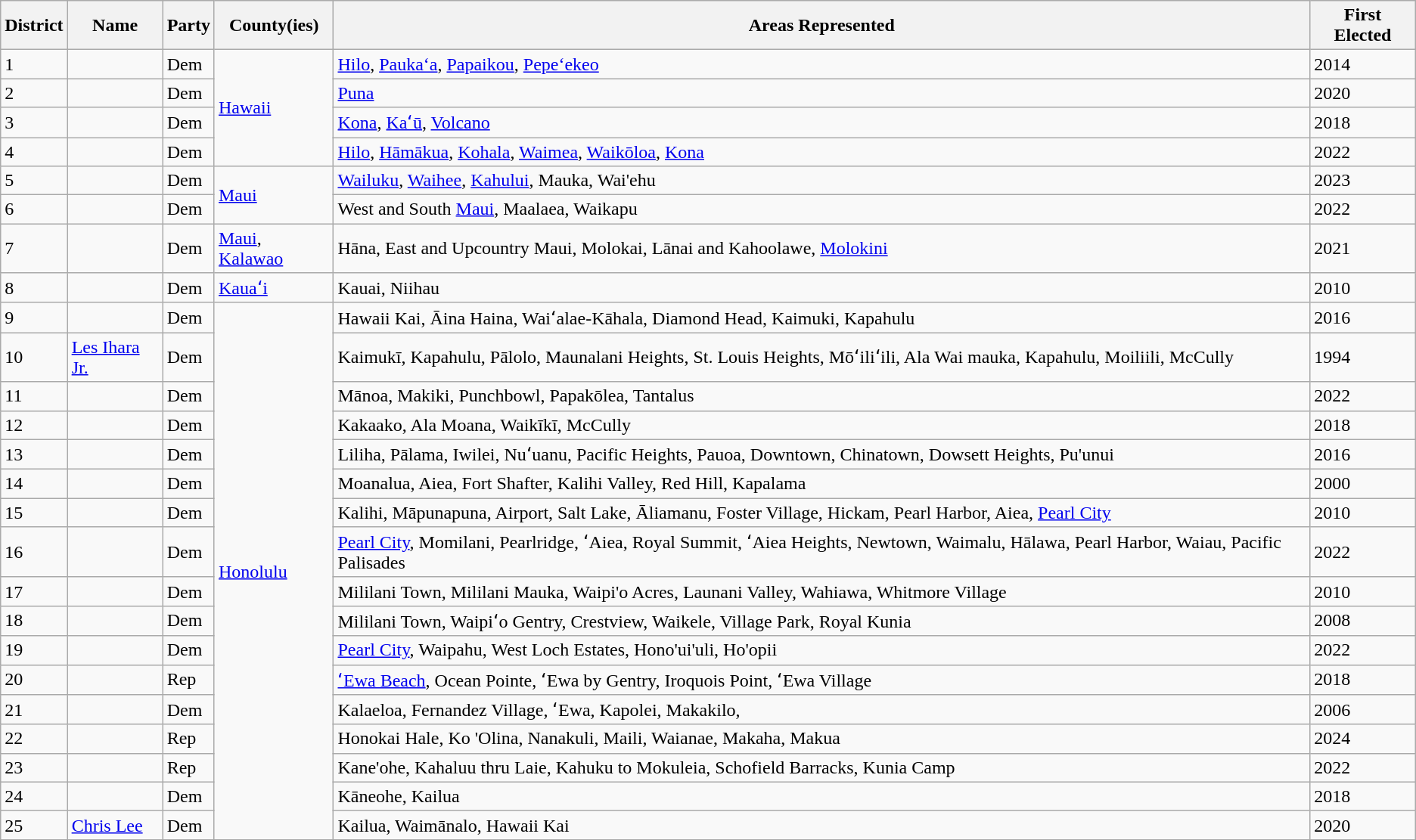<table class="wikitable sortable">
<tr>
<th>District</th>
<th>Name</th>
<th>Party</th>
<th>County(ies)</th>
<th>Areas Represented</th>
<th>First Elected</th>
</tr>
<tr>
<td>1</td>
<td></td>
<td>Dem</td>
<td rowspan="4"><a href='#'>Hawaii</a></td>
<td><a href='#'>Hilo</a>, <a href='#'>Pauka‘a</a>, <a href='#'>Papaikou</a>, <a href='#'>Pepe‘ekeo</a></td>
<td>2014</td>
</tr>
<tr>
<td>2</td>
<td></td>
<td>Dem</td>
<td><a href='#'>Puna</a></td>
<td>2020</td>
</tr>
<tr>
<td>3</td>
<td></td>
<td>Dem</td>
<td><a href='#'>Kona</a>, <a href='#'>Kaʻū</a>, <a href='#'>Volcano</a></td>
<td>2018</td>
</tr>
<tr>
<td>4</td>
<td></td>
<td>Dem</td>
<td><a href='#'>Hilo</a>, <a href='#'>Hāmākua</a>, <a href='#'>Kohala</a>, <a href='#'>Waimea</a>, <a href='#'>Waikōloa</a>, <a href='#'>Kona</a></td>
<td>2022</td>
</tr>
<tr>
<td>5</td>
<td></td>
<td>Dem</td>
<td rowspan="2"><a href='#'>Maui</a></td>
<td><a href='#'>Wailuku</a>, <a href='#'>Waihee</a>, <a href='#'>Kahului</a>, Mauka, Wai'ehu</td>
<td>2023</td>
</tr>
<tr>
<td>6</td>
<td></td>
<td>Dem</td>
<td>West and South <a href='#'>Maui</a>, Maalaea, Waikapu</td>
<td>2022</td>
</tr>
<tr>
<td>7</td>
<td></td>
<td>Dem</td>
<td><a href='#'>Maui</a>, <a href='#'>Kalawao</a></td>
<td>Hāna, East and Upcountry Maui, Molokai, Lānai and Kahoolawe, <a href='#'>Molokini</a></td>
<td>2021</td>
</tr>
<tr>
<td>8</td>
<td></td>
<td>Dem</td>
<td><a href='#'>Kauaʻi</a></td>
<td>Kauai, Niihau</td>
<td>2010</td>
</tr>
<tr>
<td>9</td>
<td></td>
<td>Dem</td>
<td rowspan="17"><a href='#'>Honolulu</a></td>
<td>Hawaii Kai, Āina Haina, Waiʻalae-Kāhala, Diamond Head, Kaimuki, Kapahulu</td>
<td>2016</td>
</tr>
<tr>
<td>10</td>
<td><a href='#'>Les Ihara Jr.</a></td>
<td>Dem</td>
<td>Kaimukī, Kapahulu, Pālolo, Maunalani Heights, St. Louis Heights, Mōʻiliʻili, Ala Wai mauka, Kapahulu, Moiliili, McCully</td>
<td>1994</td>
</tr>
<tr>
<td>11</td>
<td></td>
<td>Dem</td>
<td>Mānoa, Makiki, Punchbowl, Papakōlea, Tantalus</td>
<td>2022</td>
</tr>
<tr>
<td>12</td>
<td></td>
<td>Dem</td>
<td>Kakaako, Ala Moana, Waikīkī, McCully</td>
<td>2018</td>
</tr>
<tr>
<td>13</td>
<td></td>
<td>Dem</td>
<td>Liliha, Pālama, Iwilei, Nuʻuanu, Pacific Heights, Pauoa, Downtown, Chinatown, Dowsett Heights, Pu'unui</td>
<td>2016</td>
</tr>
<tr>
<td>14</td>
<td></td>
<td>Dem</td>
<td>Moanalua, Aiea, Fort Shafter, Kalihi Valley, Red Hill, Kapalama</td>
<td>2000</td>
</tr>
<tr>
<td>15</td>
<td></td>
<td>Dem</td>
<td>Kalihi, Māpunapuna, Airport, Salt Lake, Āliamanu, Foster Village, Hickam, Pearl Harbor, Aiea, <a href='#'>Pearl City</a></td>
<td>2010</td>
</tr>
<tr>
<td>16</td>
<td></td>
<td>Dem</td>
<td><a href='#'>Pearl City</a>, Momilani, Pearlridge, ʻAiea, Royal Summit, ʻAiea Heights, Newtown, Waimalu, Hālawa, Pearl Harbor, Waiau, Pacific Palisades</td>
<td>2022</td>
</tr>
<tr>
<td>17</td>
<td></td>
<td>Dem</td>
<td>Mililani Town, Mililani Mauka, Waipi'o Acres, Launani Valley, Wahiawa, Whitmore Village</td>
<td>2010</td>
</tr>
<tr>
<td>18</td>
<td></td>
<td>Dem</td>
<td>Mililani Town, Waipiʻo Gentry, Crestview, Waikele, Village Park, Royal Kunia</td>
<td>2008</td>
</tr>
<tr>
<td>19</td>
<td></td>
<td>Dem</td>
<td><a href='#'>Pearl City</a>, Waipahu, West Loch Estates, Hono'ui'uli, Ho'opii</td>
<td>2022</td>
</tr>
<tr>
<td>20</td>
<td></td>
<td>Rep</td>
<td><a href='#'>ʻEwa Beach</a>, Ocean Pointe, ʻEwa by Gentry, Iroquois Point, ʻEwa Village</td>
<td>2018</td>
</tr>
<tr>
<td>21</td>
<td></td>
<td>Dem</td>
<td>Kalaeloa, Fernandez Village, ʻEwa, Kapolei, Makakilo,</td>
<td>2006</td>
</tr>
<tr>
<td>22</td>
<td></td>
<td>Rep</td>
<td>Honokai Hale, Ko 'Olina, Nanakuli, Maili, Waianae, Makaha, Makua</td>
<td>2024</td>
</tr>
<tr>
<td>23</td>
<td></td>
<td>Rep</td>
<td>Kane'ohe, Kahaluu thru Laie, Kahuku to Mokuleia, Schofield Barracks, Kunia Camp</td>
<td>2022</td>
</tr>
<tr>
<td>24</td>
<td></td>
<td>Dem</td>
<td>Kāneohe, Kailua</td>
<td>2018</td>
</tr>
<tr>
<td>25</td>
<td><a href='#'>Chris Lee</a></td>
<td>Dem</td>
<td>Kailua, Waimānalo, Hawaii Kai</td>
<td>2020</td>
</tr>
<tr>
</tr>
</table>
